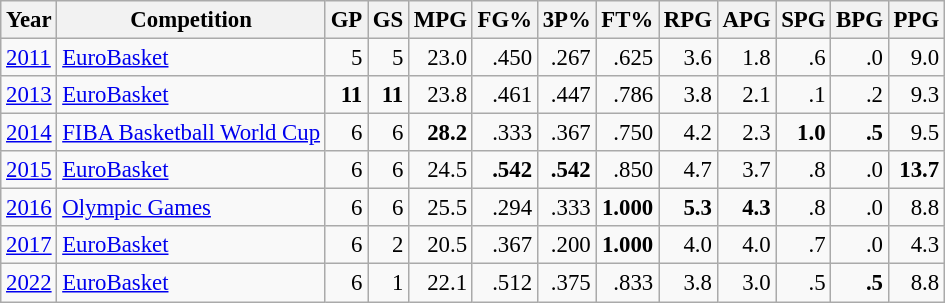<table class="wikitable sortable" style="font-size:95%; text-align:right;">
<tr>
<th>Year</th>
<th>Competition</th>
<th>GP</th>
<th>GS</th>
<th>MPG</th>
<th>FG%</th>
<th>3P%</th>
<th>FT%</th>
<th>RPG</th>
<th>APG</th>
<th>SPG</th>
<th>BPG</th>
<th>PPG</th>
</tr>
<tr>
<td style="text-align:left;"><a href='#'>2011</a></td>
<td style="text-align:left;"><a href='#'>EuroBasket</a></td>
<td>5</td>
<td>5</td>
<td>23.0</td>
<td>.450</td>
<td>.267</td>
<td>.625</td>
<td>3.6</td>
<td>1.8</td>
<td>.6</td>
<td>.0</td>
<td>9.0</td>
</tr>
<tr>
<td style="text-align:left;"><a href='#'>2013</a></td>
<td style="text-align:left;"><a href='#'>EuroBasket</a></td>
<td><strong>11</strong></td>
<td><strong>11</strong></td>
<td>23.8</td>
<td>.461</td>
<td>.447</td>
<td>.786</td>
<td>3.8</td>
<td>2.1</td>
<td>.1</td>
<td>.2</td>
<td>9.3</td>
</tr>
<tr>
<td style="text-align:left;"><a href='#'>2014</a></td>
<td style="text-align:left;"><a href='#'>FIBA Basketball World Cup</a></td>
<td>6</td>
<td>6</td>
<td><strong>28.2</strong></td>
<td>.333</td>
<td>.367</td>
<td>.750</td>
<td>4.2</td>
<td>2.3</td>
<td><strong>1.0</strong></td>
<td><strong>.5</strong></td>
<td>9.5</td>
</tr>
<tr>
<td style="text-align:left;"><a href='#'>2015</a></td>
<td style="text-align:left;"><a href='#'>EuroBasket</a></td>
<td>6</td>
<td>6</td>
<td>24.5</td>
<td><strong>.542</strong></td>
<td><strong>.542</strong></td>
<td>.850</td>
<td>4.7</td>
<td>3.7</td>
<td>.8</td>
<td>.0</td>
<td><strong>13.7</strong></td>
</tr>
<tr>
<td style="text-align:left;"><a href='#'>2016</a></td>
<td style="text-align:left;"><a href='#'>Olympic Games</a></td>
<td>6</td>
<td>6</td>
<td>25.5</td>
<td>.294</td>
<td>.333</td>
<td><strong>1.000</strong></td>
<td><strong>5.3</strong></td>
<td><strong>4.3</strong></td>
<td>.8</td>
<td>.0</td>
<td>8.8</td>
</tr>
<tr>
<td style="text-align:left;"><a href='#'>2017</a></td>
<td style="text-align:left;"><a href='#'>EuroBasket</a></td>
<td>6</td>
<td>2</td>
<td>20.5</td>
<td>.367</td>
<td>.200</td>
<td><strong>1.000</strong></td>
<td>4.0</td>
<td>4.0</td>
<td>.7</td>
<td>.0</td>
<td>4.3</td>
</tr>
<tr>
<td style="text-align:left;"><a href='#'>2022</a></td>
<td style="text-align:left;"><a href='#'>EuroBasket</a></td>
<td>6</td>
<td>1</td>
<td>22.1</td>
<td>.512</td>
<td>.375</td>
<td>.833</td>
<td>3.8</td>
<td>3.0</td>
<td>.5</td>
<td><strong>.5</strong></td>
<td>8.8</td>
</tr>
</table>
